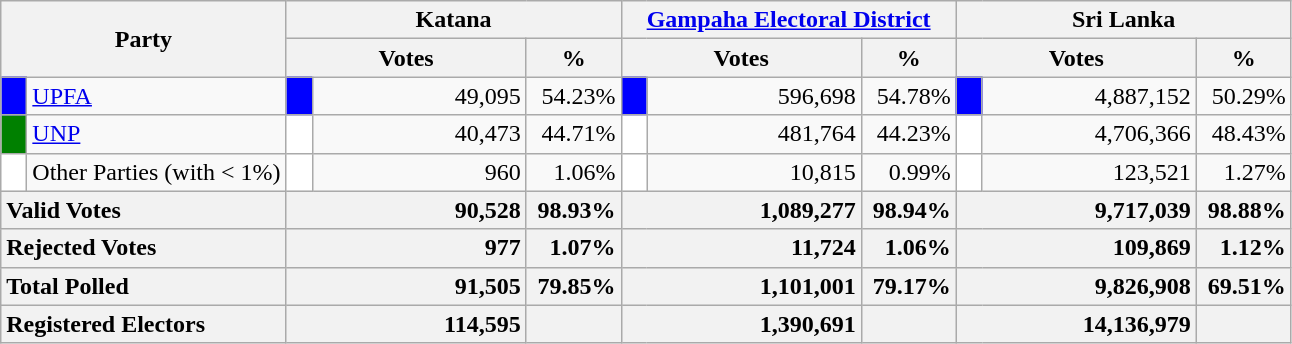<table class="wikitable">
<tr>
<th colspan="2" width="144px"rowspan="2">Party</th>
<th colspan="3" width="216px">Katana</th>
<th colspan="3" width="216px"><a href='#'>Gampaha Electoral District</a></th>
<th colspan="3" width="216px">Sri Lanka</th>
</tr>
<tr>
<th colspan="2" width="144px">Votes</th>
<th>%</th>
<th colspan="2" width="144px">Votes</th>
<th>%</th>
<th colspan="2" width="144px">Votes</th>
<th>%</th>
</tr>
<tr>
<td style="background-color:blue;" width="10px"></td>
<td style="text-align:left;"><a href='#'>UPFA</a></td>
<td style="background-color:blue;" width="10px"></td>
<td style="text-align:right;">49,095</td>
<td style="text-align:right;">54.23%</td>
<td style="background-color:blue;" width="10px"></td>
<td style="text-align:right;">596,698</td>
<td style="text-align:right;">54.78%</td>
<td style="background-color:blue;" width="10px"></td>
<td style="text-align:right;">4,887,152</td>
<td style="text-align:right;">50.29%</td>
</tr>
<tr>
<td style="background-color:green;" width="10px"></td>
<td style="text-align:left;"><a href='#'>UNP</a></td>
<td style="background-color:white;" width="10px"></td>
<td style="text-align:right;">40,473</td>
<td style="text-align:right;">44.71%</td>
<td style="background-color:white;" width="10px"></td>
<td style="text-align:right;">481,764</td>
<td style="text-align:right;">44.23%</td>
<td style="background-color:white;" width="10px"></td>
<td style="text-align:right;">4,706,366</td>
<td style="text-align:right;">48.43%</td>
</tr>
<tr>
<td style="background-color:white;" width="10px"></td>
<td style="text-align:left;">Other Parties (with < 1%)</td>
<td style="background-color:white;" width="10px"></td>
<td style="text-align:right;">960</td>
<td style="text-align:right;">1.06%</td>
<td style="background-color:white;" width="10px"></td>
<td style="text-align:right;">10,815</td>
<td style="text-align:right;">0.99%</td>
<td style="background-color:white;" width="10px"></td>
<td style="text-align:right;">123,521</td>
<td style="text-align:right;">1.27%</td>
</tr>
<tr>
<th colspan="2" width="144px"style="text-align:left;">Valid Votes</th>
<th style="text-align:right;"colspan="2" width="144px">90,528</th>
<th style="text-align:right;">98.93%</th>
<th style="text-align:right;"colspan="2" width="144px">1,089,277</th>
<th style="text-align:right;">98.94%</th>
<th style="text-align:right;"colspan="2" width="144px">9,717,039</th>
<th style="text-align:right;">98.88%</th>
</tr>
<tr>
<th colspan="2" width="144px"style="text-align:left;">Rejected Votes</th>
<th style="text-align:right;"colspan="2" width="144px">977</th>
<th style="text-align:right;">1.07%</th>
<th style="text-align:right;"colspan="2" width="144px">11,724</th>
<th style="text-align:right;">1.06%</th>
<th style="text-align:right;"colspan="2" width="144px">109,869</th>
<th style="text-align:right;">1.12%</th>
</tr>
<tr>
<th colspan="2" width="144px"style="text-align:left;">Total Polled</th>
<th style="text-align:right;"colspan="2" width="144px">91,505</th>
<th style="text-align:right;">79.85%</th>
<th style="text-align:right;"colspan="2" width="144px">1,101,001</th>
<th style="text-align:right;">79.17%</th>
<th style="text-align:right;"colspan="2" width="144px">9,826,908</th>
<th style="text-align:right;">69.51%</th>
</tr>
<tr>
<th colspan="2" width="144px"style="text-align:left;">Registered Electors</th>
<th style="text-align:right;"colspan="2" width="144px">114,595</th>
<th></th>
<th style="text-align:right;"colspan="2" width="144px">1,390,691</th>
<th></th>
<th style="text-align:right;"colspan="2" width="144px">14,136,979</th>
<th></th>
</tr>
</table>
